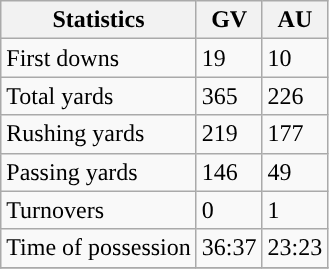<table class="wikitable" style="float: left;">
<tr>
<th>Statistics</th>
<th>GV</th>
<th>AU</th>
</tr>
<tr>
<td>First downs</td>
<td>19</td>
<td>10</td>
</tr>
<tr>
<td>Total yards</td>
<td>365</td>
<td>226</td>
</tr>
<tr>
<td>Rushing yards</td>
<td>219</td>
<td>177</td>
</tr>
<tr>
<td>Passing yards</td>
<td>146</td>
<td>49</td>
</tr>
<tr>
<td>Turnovers</td>
<td>0</td>
<td>1</td>
</tr>
<tr>
<td>Time of possession</td>
<td>36:37</td>
<td>23:23</td>
</tr>
<tr>
</tr>
</table>
